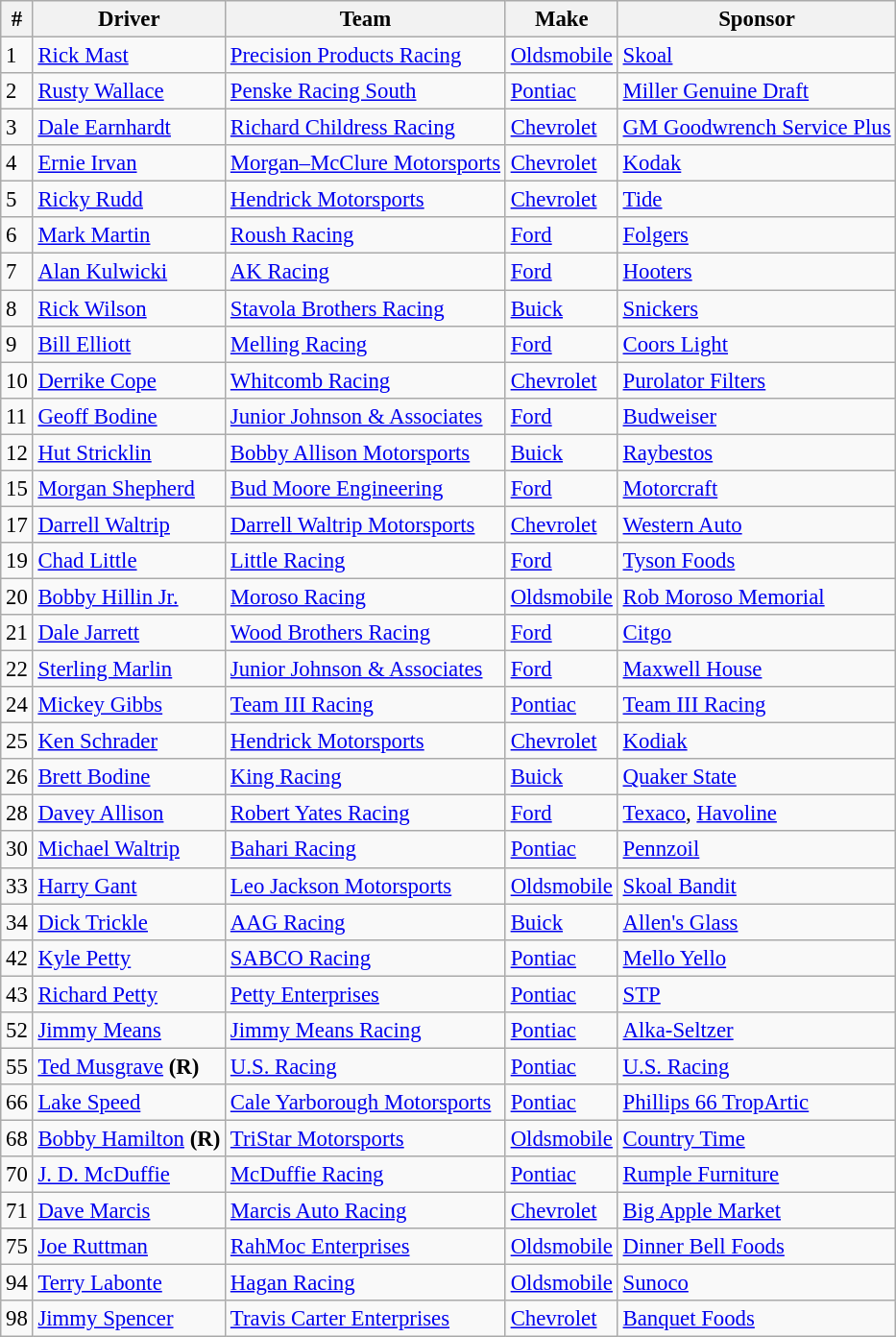<table class="wikitable" style="font-size:95%">
<tr>
<th>#</th>
<th>Driver</th>
<th>Team</th>
<th>Make</th>
<th>Sponsor</th>
</tr>
<tr>
<td>1</td>
<td><a href='#'>Rick Mast</a></td>
<td><a href='#'>Precision Products Racing</a></td>
<td><a href='#'>Oldsmobile</a></td>
<td><a href='#'>Skoal</a></td>
</tr>
<tr>
<td>2</td>
<td><a href='#'>Rusty Wallace</a></td>
<td><a href='#'>Penske Racing South</a></td>
<td><a href='#'>Pontiac</a></td>
<td><a href='#'>Miller Genuine Draft</a></td>
</tr>
<tr>
<td>3</td>
<td><a href='#'>Dale Earnhardt</a></td>
<td><a href='#'>Richard Childress Racing</a></td>
<td><a href='#'>Chevrolet</a></td>
<td><a href='#'>GM Goodwrench Service Plus</a></td>
</tr>
<tr>
<td>4</td>
<td><a href='#'>Ernie Irvan</a></td>
<td><a href='#'>Morgan–McClure Motorsports</a></td>
<td><a href='#'>Chevrolet</a></td>
<td><a href='#'>Kodak</a></td>
</tr>
<tr>
<td>5</td>
<td><a href='#'>Ricky Rudd</a></td>
<td><a href='#'>Hendrick Motorsports</a></td>
<td><a href='#'>Chevrolet</a></td>
<td><a href='#'>Tide</a></td>
</tr>
<tr>
<td>6</td>
<td><a href='#'>Mark Martin</a></td>
<td><a href='#'>Roush Racing</a></td>
<td><a href='#'>Ford</a></td>
<td><a href='#'>Folgers</a></td>
</tr>
<tr>
<td>7</td>
<td><a href='#'>Alan Kulwicki</a></td>
<td><a href='#'>AK Racing</a></td>
<td><a href='#'>Ford</a></td>
<td><a href='#'>Hooters</a></td>
</tr>
<tr>
<td>8</td>
<td><a href='#'>Rick Wilson</a></td>
<td><a href='#'>Stavola Brothers Racing</a></td>
<td><a href='#'>Buick</a></td>
<td><a href='#'>Snickers</a></td>
</tr>
<tr>
<td>9</td>
<td><a href='#'>Bill Elliott</a></td>
<td><a href='#'>Melling Racing</a></td>
<td><a href='#'>Ford</a></td>
<td><a href='#'>Coors Light</a></td>
</tr>
<tr>
<td>10</td>
<td><a href='#'>Derrike Cope</a></td>
<td><a href='#'>Whitcomb Racing</a></td>
<td><a href='#'>Chevrolet</a></td>
<td><a href='#'>Purolator Filters</a></td>
</tr>
<tr>
<td>11</td>
<td><a href='#'>Geoff Bodine</a></td>
<td><a href='#'>Junior Johnson & Associates</a></td>
<td><a href='#'>Ford</a></td>
<td><a href='#'>Budweiser</a></td>
</tr>
<tr>
<td>12</td>
<td><a href='#'>Hut Stricklin</a></td>
<td><a href='#'>Bobby Allison Motorsports</a></td>
<td><a href='#'>Buick</a></td>
<td><a href='#'>Raybestos</a></td>
</tr>
<tr>
<td>15</td>
<td><a href='#'>Morgan Shepherd</a></td>
<td><a href='#'>Bud Moore Engineering</a></td>
<td><a href='#'>Ford</a></td>
<td><a href='#'>Motorcraft</a></td>
</tr>
<tr>
<td>17</td>
<td><a href='#'>Darrell Waltrip</a></td>
<td><a href='#'>Darrell Waltrip Motorsports</a></td>
<td><a href='#'>Chevrolet</a></td>
<td><a href='#'>Western Auto</a></td>
</tr>
<tr>
<td>19</td>
<td><a href='#'>Chad Little</a></td>
<td><a href='#'>Little Racing</a></td>
<td><a href='#'>Ford</a></td>
<td><a href='#'>Tyson Foods</a></td>
</tr>
<tr>
<td>20</td>
<td><a href='#'>Bobby Hillin Jr.</a></td>
<td><a href='#'>Moroso Racing</a></td>
<td><a href='#'>Oldsmobile</a></td>
<td><a href='#'>Rob Moroso Memorial</a></td>
</tr>
<tr>
<td>21</td>
<td><a href='#'>Dale Jarrett</a></td>
<td><a href='#'>Wood Brothers Racing</a></td>
<td><a href='#'>Ford</a></td>
<td><a href='#'>Citgo</a></td>
</tr>
<tr>
<td>22</td>
<td><a href='#'>Sterling Marlin</a></td>
<td><a href='#'>Junior Johnson & Associates</a></td>
<td><a href='#'>Ford</a></td>
<td><a href='#'>Maxwell House</a></td>
</tr>
<tr>
<td>24</td>
<td><a href='#'>Mickey Gibbs</a></td>
<td><a href='#'>Team III Racing</a></td>
<td><a href='#'>Pontiac</a></td>
<td><a href='#'>Team III Racing</a></td>
</tr>
<tr>
<td>25</td>
<td><a href='#'>Ken Schrader</a></td>
<td><a href='#'>Hendrick Motorsports</a></td>
<td><a href='#'>Chevrolet</a></td>
<td><a href='#'>Kodiak</a></td>
</tr>
<tr>
<td>26</td>
<td><a href='#'>Brett Bodine</a></td>
<td><a href='#'>King Racing</a></td>
<td><a href='#'>Buick</a></td>
<td><a href='#'>Quaker State</a></td>
</tr>
<tr>
<td>28</td>
<td><a href='#'>Davey Allison</a></td>
<td><a href='#'>Robert Yates Racing</a></td>
<td><a href='#'>Ford</a></td>
<td><a href='#'>Texaco</a>, <a href='#'>Havoline</a></td>
</tr>
<tr>
<td>30</td>
<td><a href='#'>Michael Waltrip</a></td>
<td><a href='#'>Bahari Racing</a></td>
<td><a href='#'>Pontiac</a></td>
<td><a href='#'>Pennzoil</a></td>
</tr>
<tr>
<td>33</td>
<td><a href='#'>Harry Gant</a></td>
<td><a href='#'>Leo Jackson Motorsports</a></td>
<td><a href='#'>Oldsmobile</a></td>
<td><a href='#'>Skoal Bandit</a></td>
</tr>
<tr>
<td>34</td>
<td><a href='#'>Dick Trickle</a></td>
<td><a href='#'>AAG Racing</a></td>
<td><a href='#'>Buick</a></td>
<td><a href='#'>Allen's Glass</a></td>
</tr>
<tr>
<td>42</td>
<td><a href='#'>Kyle Petty</a></td>
<td><a href='#'>SABCO Racing</a></td>
<td><a href='#'>Pontiac</a></td>
<td><a href='#'>Mello Yello</a></td>
</tr>
<tr>
<td>43</td>
<td><a href='#'>Richard Petty</a></td>
<td><a href='#'>Petty Enterprises</a></td>
<td><a href='#'>Pontiac</a></td>
<td><a href='#'>STP</a></td>
</tr>
<tr>
<td>52</td>
<td><a href='#'>Jimmy Means</a></td>
<td><a href='#'>Jimmy Means Racing</a></td>
<td><a href='#'>Pontiac</a></td>
<td><a href='#'>Alka-Seltzer</a></td>
</tr>
<tr>
<td>55</td>
<td><a href='#'>Ted Musgrave</a> <strong>(R)</strong></td>
<td><a href='#'>U.S. Racing</a></td>
<td><a href='#'>Pontiac</a></td>
<td><a href='#'>U.S. Racing</a></td>
</tr>
<tr>
<td>66</td>
<td><a href='#'>Lake Speed</a></td>
<td><a href='#'>Cale Yarborough Motorsports</a></td>
<td><a href='#'>Pontiac</a></td>
<td><a href='#'>Phillips 66 TropArtic</a></td>
</tr>
<tr>
<td>68</td>
<td><a href='#'>Bobby Hamilton</a> <strong>(R)</strong></td>
<td><a href='#'>TriStar Motorsports</a></td>
<td><a href='#'>Oldsmobile</a></td>
<td><a href='#'>Country Time</a></td>
</tr>
<tr>
<td>70</td>
<td><a href='#'>J. D. McDuffie</a></td>
<td><a href='#'>McDuffie Racing</a></td>
<td><a href='#'>Pontiac</a></td>
<td><a href='#'>Rumple Furniture</a></td>
</tr>
<tr>
<td>71</td>
<td><a href='#'>Dave Marcis</a></td>
<td><a href='#'>Marcis Auto Racing</a></td>
<td><a href='#'>Chevrolet</a></td>
<td><a href='#'>Big Apple Market</a></td>
</tr>
<tr>
<td>75</td>
<td><a href='#'>Joe Ruttman</a></td>
<td><a href='#'>RahMoc Enterprises</a></td>
<td><a href='#'>Oldsmobile</a></td>
<td><a href='#'>Dinner Bell Foods</a></td>
</tr>
<tr>
<td>94</td>
<td><a href='#'>Terry Labonte</a></td>
<td><a href='#'>Hagan Racing</a></td>
<td><a href='#'>Oldsmobile</a></td>
<td><a href='#'>Sunoco</a></td>
</tr>
<tr>
<td>98</td>
<td><a href='#'>Jimmy Spencer</a></td>
<td><a href='#'>Travis Carter Enterprises</a></td>
<td><a href='#'>Chevrolet</a></td>
<td><a href='#'>Banquet Foods</a></td>
</tr>
</table>
